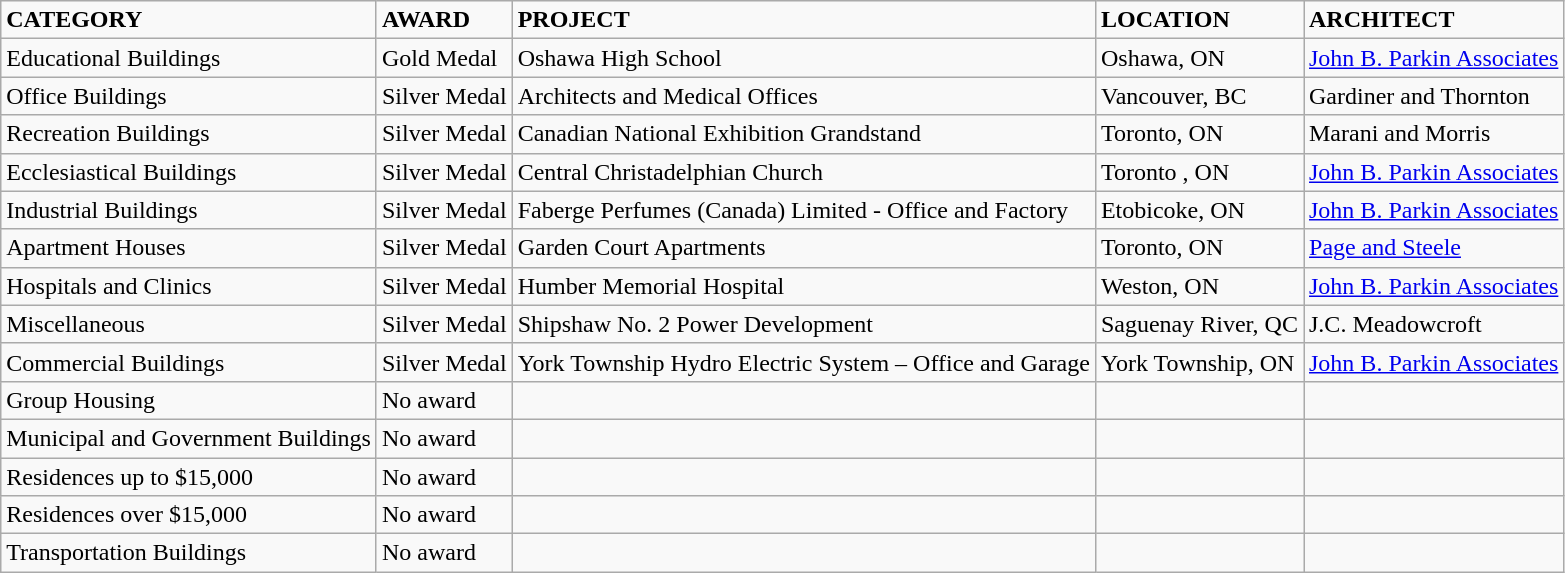<table class="wikitable sortable">
<tr>
<td><strong>CATEGORY</strong></td>
<td><strong>AWARD</strong></td>
<td><strong>PROJECT</strong></td>
<td><strong>LOCATION</strong></td>
<td><strong>ARCHITECT</strong></td>
</tr>
<tr>
<td>Educational Buildings</td>
<td>Gold Medal</td>
<td>Oshawa High School</td>
<td>Oshawa, ON</td>
<td><a href='#'>John B. Parkin Associates</a></td>
</tr>
<tr>
<td>Office Buildings</td>
<td>Silver Medal</td>
<td>Architects and Medical Offices</td>
<td>Vancouver, BC</td>
<td>Gardiner and Thornton</td>
</tr>
<tr>
<td>Recreation Buildings</td>
<td>Silver Medal</td>
<td>Canadian National Exhibition Grandstand</td>
<td>Toronto, ON</td>
<td>Marani and Morris</td>
</tr>
<tr>
<td>Ecclesiastical  Buildings</td>
<td>Silver Medal</td>
<td>Central Christadelphian Church</td>
<td>Toronto , ON</td>
<td><a href='#'>John B. Parkin Associates</a></td>
</tr>
<tr>
<td>Industrial Buildings</td>
<td>Silver Medal</td>
<td>Faberge Perfumes (Canada) Limited - Office and Factory</td>
<td>Etobicoke, ON</td>
<td><a href='#'>John B. Parkin Associates</a></td>
</tr>
<tr>
<td>Apartment Houses</td>
<td>Silver Medal</td>
<td>Garden Court Apartments</td>
<td>Toronto, ON</td>
<td><a href='#'>Page and Steele</a></td>
</tr>
<tr>
<td>Hospitals and Clinics</td>
<td>Silver Medal</td>
<td>Humber Memorial Hospital</td>
<td>Weston, ON</td>
<td><a href='#'>John B. Parkin Associates</a></td>
</tr>
<tr>
<td>Miscellaneous</td>
<td>Silver Medal</td>
<td>Shipshaw No. 2 Power Development</td>
<td>Saguenay River, QC</td>
<td>J.C. Meadowcroft</td>
</tr>
<tr>
<td>Commercial Buildings</td>
<td>Silver Medal</td>
<td>York Township Hydro Electric System – Office and Garage</td>
<td>York Township, ON</td>
<td><a href='#'>John B. Parkin Associates</a></td>
</tr>
<tr>
<td>Group Housing</td>
<td>No award</td>
<td></td>
<td></td>
<td></td>
</tr>
<tr>
<td>Municipal and  Government Buildings</td>
<td>No award</td>
<td></td>
<td></td>
<td></td>
</tr>
<tr>
<td>Residences up to $15,000</td>
<td>No award</td>
<td></td>
<td></td>
<td></td>
</tr>
<tr>
<td>Residences over $15,000</td>
<td>No award</td>
<td></td>
<td></td>
<td></td>
</tr>
<tr>
<td>Transportation Buildings</td>
<td>No award</td>
<td></td>
<td></td>
<td></td>
</tr>
</table>
